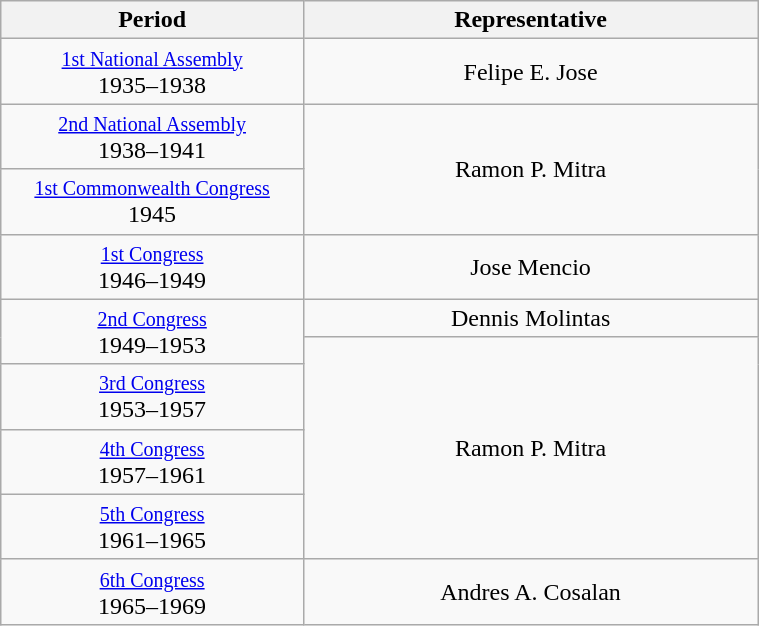<table class="wikitable" style="text-align:center; width:40%;">
<tr>
<th width="40%">Period</th>
<th>Representative</th>
</tr>
<tr>
<td><small><a href='#'>1st National Assembly</a></small><br>1935–1938</td>
<td>Felipe E. Jose</td>
</tr>
<tr>
<td><small><a href='#'>2nd National Assembly</a></small><br>1938–1941</td>
<td rowspan="2">Ramon P. Mitra</td>
</tr>
<tr>
<td><small><a href='#'>1st Commonwealth Congress</a></small><br>1945</td>
</tr>
<tr>
<td><small><a href='#'>1st Congress</a></small><br>1946–1949</td>
<td>Jose Mencio</td>
</tr>
<tr>
<td rowspan="2"><small><a href='#'>2nd Congress</a></small><br>1949–1953</td>
<td>Dennis Molintas</td>
</tr>
<tr>
<td rowspan="4">Ramon P. Mitra</td>
</tr>
<tr>
<td><small><a href='#'>3rd Congress</a></small><br>1953–1957</td>
</tr>
<tr>
<td><small><a href='#'>4th Congress</a></small><br>1957–1961</td>
</tr>
<tr>
<td><small><a href='#'>5th Congress</a></small><br>1961–1965</td>
</tr>
<tr>
<td><small><a href='#'>6th Congress</a></small><br>1965–1969</td>
<td>Andres A. Cosalan</td>
</tr>
</table>
